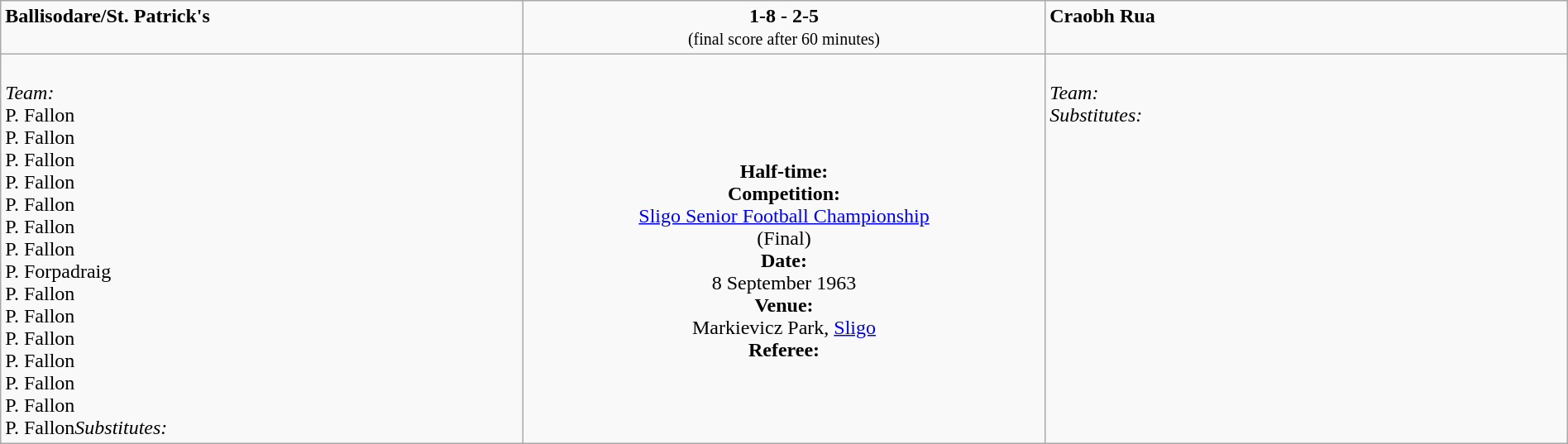<table border=0 class="wikitable" width=100%>
<tr>
<td width=33% valign=top><span><strong>Ballisodare/St. Patrick's</strong></span><br><small></small></td>
<td width=33% valign=top align=center><span><strong>1-8 - 2-5</strong></span><br><small>(final score after 60 minutes)</small></td>
<td width=33% valign=top><span><strong>Craobh Rua</strong></span><br><small></small></td>
</tr>
<tr>
<td valign=top><br><em>Team:</em>
<br>P. Fallon
<br>P. Fallon
<br>P. Fallon
<br>P. Fallon
<br>P. Fallon
<br>P. Fallon
<br>P. Fallon
<br>P. Forpadraig
<br>P. Fallon
<br>P. Fallon
<br>P. Fallon
<br>P. Fallon
<br>P. Fallon
<br>P. Fallon
<br>P. Fallon<em>Substitutes:</em>
<br></td>
<td valign=middle align=center><br><strong>Half-time:</strong><br><strong>Competition:</strong><br><a href='#'>Sligo Senior Football Championship</a><br>(Final)<br><strong>Date:</strong><br>8 September 1963<br><strong>Venue:</strong><br>Markievicz Park, <a href='#'>Sligo</a><br><strong>Referee:</strong><br></td>
<td valign=top><br><em>Team:</em>
<br><em>Substitutes:</em>
<br></td>
</tr>
</table>
